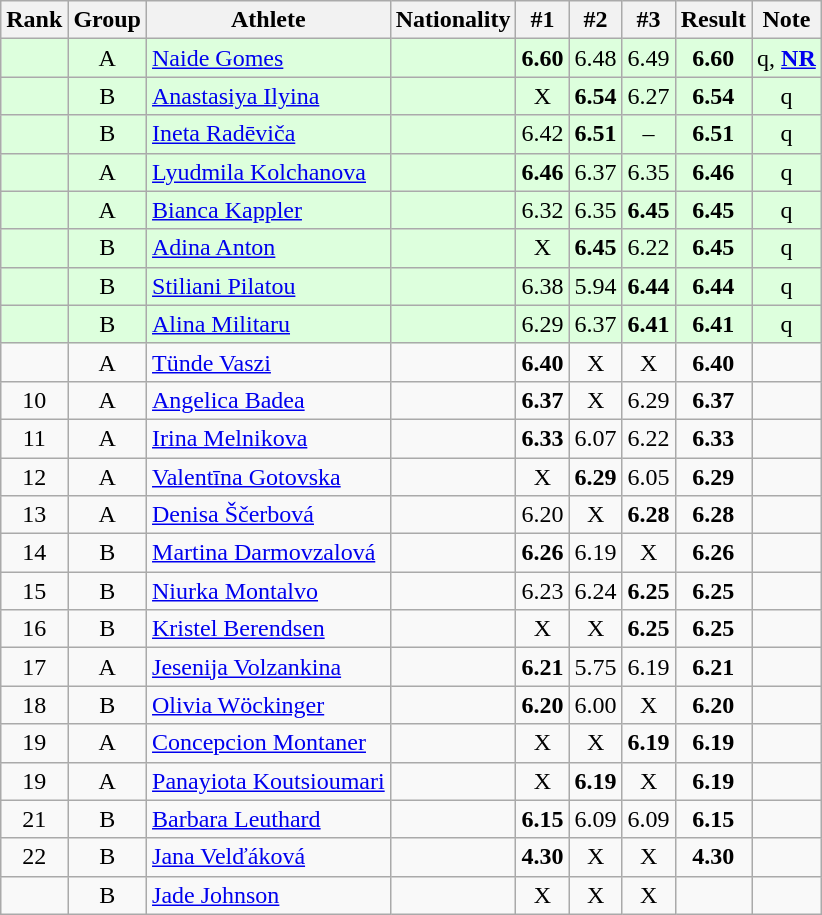<table class="wikitable sortable" style="text-align:center">
<tr>
<th>Rank</th>
<th>Group</th>
<th>Athlete</th>
<th>Nationality</th>
<th>#1</th>
<th>#2</th>
<th>#3</th>
<th>Result</th>
<th>Note</th>
</tr>
<tr bgcolor=ddffdd>
<td></td>
<td>A</td>
<td align=left><a href='#'>Naide Gomes</a></td>
<td align=left></td>
<td><strong>6.60</strong></td>
<td>6.48</td>
<td>6.49</td>
<td><strong>6.60</strong></td>
<td>q, <strong><a href='#'>NR</a></strong></td>
</tr>
<tr bgcolor=ddffdd>
<td></td>
<td>B</td>
<td align=left><a href='#'>Anastasiya Ilyina</a></td>
<td align=left></td>
<td>X</td>
<td><strong>6.54</strong></td>
<td>6.27</td>
<td><strong>6.54</strong></td>
<td>q</td>
</tr>
<tr bgcolor=ddffdd>
<td></td>
<td>B</td>
<td align=left><a href='#'>Ineta Radēviča</a></td>
<td align=left></td>
<td>6.42</td>
<td><strong>6.51</strong></td>
<td>–</td>
<td><strong>6.51</strong></td>
<td>q</td>
</tr>
<tr bgcolor=ddffdd>
<td></td>
<td>A</td>
<td align=left><a href='#'>Lyudmila Kolchanova</a></td>
<td align=left></td>
<td><strong>6.46</strong></td>
<td>6.37</td>
<td>6.35</td>
<td><strong>6.46</strong></td>
<td>q</td>
</tr>
<tr bgcolor=ddffdd>
<td></td>
<td>A</td>
<td align=left><a href='#'>Bianca Kappler</a></td>
<td align=left></td>
<td>6.32</td>
<td>6.35</td>
<td><strong>6.45</strong></td>
<td><strong>6.45</strong></td>
<td>q</td>
</tr>
<tr bgcolor=ddffdd>
<td></td>
<td>B</td>
<td align=left><a href='#'>Adina Anton</a></td>
<td align=left></td>
<td>X</td>
<td><strong>6.45</strong></td>
<td>6.22</td>
<td><strong>6.45</strong></td>
<td>q</td>
</tr>
<tr bgcolor=ddffdd>
<td></td>
<td>B</td>
<td align=left><a href='#'>Stiliani Pilatou</a></td>
<td align=left></td>
<td>6.38</td>
<td>5.94</td>
<td><strong>6.44</strong></td>
<td><strong>6.44</strong></td>
<td>q</td>
</tr>
<tr bgcolor=ddffdd>
<td></td>
<td>B</td>
<td align=left><a href='#'>Alina Militaru</a></td>
<td align=left></td>
<td>6.29</td>
<td>6.37</td>
<td><strong>6.41</strong></td>
<td><strong>6.41</strong></td>
<td>q</td>
</tr>
<tr>
<td></td>
<td>A</td>
<td align=left><a href='#'>Tünde Vaszi</a></td>
<td align=left></td>
<td><strong>6.40</strong></td>
<td>X</td>
<td>X</td>
<td><strong>6.40</strong></td>
<td></td>
</tr>
<tr>
<td>10</td>
<td>A</td>
<td align=left><a href='#'>Angelica Badea</a></td>
<td align=left></td>
<td><strong>6.37</strong></td>
<td>X</td>
<td>6.29</td>
<td><strong>6.37</strong></td>
<td></td>
</tr>
<tr>
<td>11</td>
<td>A</td>
<td align=left><a href='#'>Irina Melnikova</a></td>
<td align=left></td>
<td><strong>6.33</strong></td>
<td>6.07</td>
<td>6.22</td>
<td><strong>6.33</strong></td>
<td></td>
</tr>
<tr>
<td>12</td>
<td>A</td>
<td align=left><a href='#'>Valentīna Gotovska</a></td>
<td align=left></td>
<td>X</td>
<td><strong>6.29</strong></td>
<td>6.05</td>
<td><strong>6.29</strong></td>
<td></td>
</tr>
<tr>
<td>13</td>
<td>A</td>
<td align=left><a href='#'>Denisa Ščerbová</a></td>
<td align=left></td>
<td>6.20</td>
<td>X</td>
<td><strong>6.28</strong></td>
<td><strong>6.28</strong></td>
<td></td>
</tr>
<tr>
<td>14</td>
<td>B</td>
<td align=left><a href='#'>Martina Darmovzalová</a></td>
<td align=left></td>
<td><strong>6.26</strong></td>
<td>6.19</td>
<td>X</td>
<td><strong>6.26</strong></td>
<td></td>
</tr>
<tr>
<td>15</td>
<td>B</td>
<td align=left><a href='#'>Niurka Montalvo</a></td>
<td align=left></td>
<td>6.23</td>
<td>6.24</td>
<td><strong>6.25</strong></td>
<td><strong>6.25</strong></td>
<td></td>
</tr>
<tr>
<td>16</td>
<td>B</td>
<td align=left><a href='#'>Kristel Berendsen</a></td>
<td align=left></td>
<td>X</td>
<td>X</td>
<td><strong>6.25</strong></td>
<td><strong>6.25</strong></td>
<td></td>
</tr>
<tr>
<td>17</td>
<td>A</td>
<td align=left><a href='#'>Jesenija Volzankina</a></td>
<td align=left></td>
<td><strong>6.21</strong></td>
<td>5.75</td>
<td>6.19</td>
<td><strong>6.21</strong></td>
<td></td>
</tr>
<tr>
<td>18</td>
<td>B</td>
<td align=left><a href='#'>Olivia Wöckinger</a></td>
<td align=left></td>
<td><strong>6.20</strong></td>
<td>6.00</td>
<td>X</td>
<td><strong>6.20</strong></td>
<td></td>
</tr>
<tr>
<td>19</td>
<td>A</td>
<td align=left><a href='#'>Concepcion Montaner</a></td>
<td align=left></td>
<td>X</td>
<td>X</td>
<td><strong>6.19</strong></td>
<td><strong>6.19</strong></td>
<td></td>
</tr>
<tr>
<td>19</td>
<td>A</td>
<td align=left><a href='#'>Panayiota Koutsioumari</a></td>
<td align=left></td>
<td>X</td>
<td><strong>6.19</strong></td>
<td>X</td>
<td><strong>6.19</strong></td>
<td></td>
</tr>
<tr>
<td>21</td>
<td>B</td>
<td align=left><a href='#'>Barbara Leuthard</a></td>
<td align=left></td>
<td><strong>6.15</strong></td>
<td>6.09</td>
<td>6.09</td>
<td><strong>6.15</strong></td>
<td></td>
</tr>
<tr>
<td>22</td>
<td>B</td>
<td align=left><a href='#'>Jana Velďáková</a></td>
<td align=left></td>
<td><strong>4.30</strong></td>
<td>X</td>
<td>X</td>
<td><strong>4.30</strong></td>
<td></td>
</tr>
<tr>
<td></td>
<td>B</td>
<td align=left><a href='#'>Jade Johnson</a></td>
<td align=left></td>
<td>X</td>
<td>X</td>
<td>X</td>
<td><strong></strong></td>
<td></td>
</tr>
</table>
